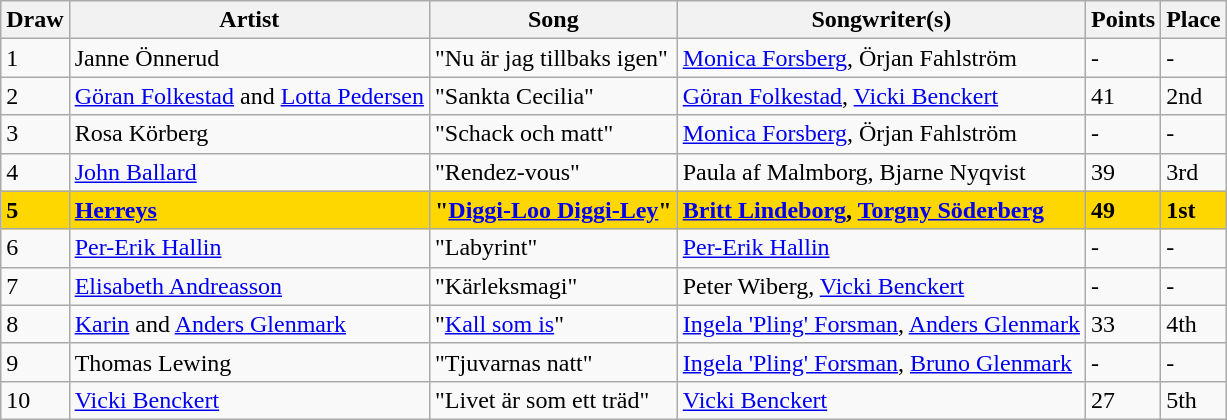<table class="sortable wikitable">
<tr>
<th>Draw</th>
<th>Artist</th>
<th>Song</th>
<th>Songwriter(s)</th>
<th>Points</th>
<th>Place</th>
</tr>
<tr --->
<td>1</td>
<td>Janne Önnerud</td>
<td>"Nu är jag tillbaks igen"</td>
<td><a href='#'>Monica Forsberg</a>, Örjan Fahlström</td>
<td>-</td>
<td>-</td>
</tr>
<tr --->
<td>2</td>
<td><a href='#'>Göran Folkestad</a> and <a href='#'>Lotta Pedersen</a></td>
<td>"Sankta Cecilia"</td>
<td><a href='#'>Göran Folkestad</a>, <a href='#'>Vicki Benckert</a></td>
<td>41</td>
<td>2nd</td>
</tr>
<tr --->
<td>3</td>
<td>Rosa Körberg</td>
<td>"Schack och matt"</td>
<td><a href='#'>Monica Forsberg</a>, Örjan Fahlström</td>
<td>-</td>
<td>-</td>
</tr>
<tr --->
<td>4</td>
<td><a href='#'>John Ballard</a></td>
<td>"Rendez-vous"</td>
<td>Paula af Malmborg, Bjarne Nyqvist</td>
<td>39</td>
<td>3rd</td>
</tr>
<tr style="font-weight:bold;background:gold;">
<td>5</td>
<td><a href='#'>Herreys</a></td>
<td>"<a href='#'>Diggi-Loo Diggi-Ley</a>"</td>
<td><a href='#'>Britt Lindeborg</a>, <a href='#'>Torgny Söderberg</a></td>
<td>49</td>
<td>1st</td>
</tr>
<tr --->
<td>6</td>
<td><a href='#'>Per-Erik Hallin</a></td>
<td>"Labyrint"</td>
<td><a href='#'>Per-Erik Hallin</a></td>
<td>-</td>
<td>-</td>
</tr>
<tr --->
<td>7</td>
<td><a href='#'>Elisabeth Andreasson</a></td>
<td>"Kärleksmagi"</td>
<td>Peter Wiberg, <a href='#'>Vicki Benckert</a></td>
<td>-</td>
<td>-</td>
</tr>
<tr --->
<td>8</td>
<td><a href='#'>Karin</a> and <a href='#'>Anders Glenmark</a></td>
<td>"<a href='#'>Kall som is</a>"</td>
<td><a href='#'>Ingela 'Pling' Forsman</a>, <a href='#'>Anders Glenmark</a></td>
<td>33</td>
<td>4th</td>
</tr>
<tr --->
<td>9</td>
<td>Thomas Lewing</td>
<td>"Tjuvarnas natt"</td>
<td><a href='#'>Ingela 'Pling' Forsman</a>, <a href='#'>Bruno Glenmark</a></td>
<td>-</td>
<td>-</td>
</tr>
<tr --->
<td>10</td>
<td><a href='#'>Vicki Benckert</a></td>
<td>"Livet är som ett träd"</td>
<td><a href='#'>Vicki Benckert</a></td>
<td>27</td>
<td>5th</td>
</tr>
</table>
